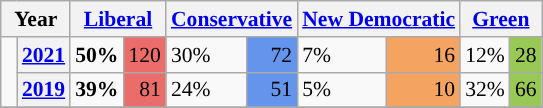<table class="wikitable" style="width:400; font-size:90%; margin-left:1em;">
<tr>
<th colspan="2" scope="col">Year</th>
<th colspan="2" scope="col"><a href='#'>Liberal</a></th>
<th colspan="2" scope="col"><a href='#'>Conservative</a></th>
<th colspan="2" scope="col"><a href='#'>New Democratic</a></th>
<th colspan="2" scope="col"><a href='#'>Green</a></th>
</tr>
<tr>
<td rowspan="2" style="width: 0.25em; background-color: "></td>
<th><a href='#'>2021</a></th>
<td><strong>50%</strong></td>
<td style="text-align:right; background:#EA6D6A;">120</td>
<td>30%</td>
<td style="text-align:right; background:#6495ED;">72</td>
<td>7%</td>
<td style="text-align:right; background:#F4A460;">16</td>
<td>12%</td>
<td style="text-align:right; background:#99C955;">28</td>
</tr>
<tr>
<th><a href='#'>2019</a></th>
<td><strong>39%</strong></td>
<td style="text-align:right; background:#EA6D6A;">81</td>
<td>24%</td>
<td style="text-align:right; background:#6495ED;">51</td>
<td>5%</td>
<td style="text-align:right; background:#F4A460;">10</td>
<td>32%</td>
<td style="text-align:right; background:#99C955;">66</td>
</tr>
<tr>
</tr>
</table>
